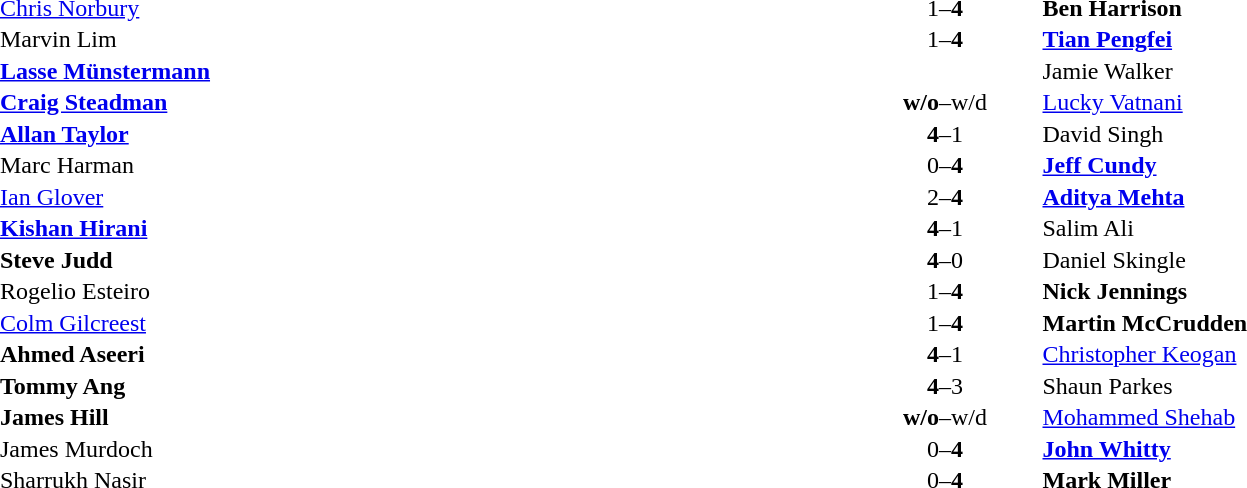<table width="100%" cellspacing="1">
<tr>
<th width=45%></th>
<th width=10%></th>
<th width=45%></th>
</tr>
<tr>
<td> <a href='#'>Chris Norbury</a></td>
<td align="center">1–<strong>4</strong></td>
<td> <strong>Ben Harrison</strong></td>
</tr>
<tr>
<td> Marvin Lim</td>
<td align="center">1–<strong>4</strong></td>
<td> <strong><a href='#'>Tian Pengfei</a></strong></td>
</tr>
<tr>
<td> <strong><a href='#'>Lasse Münstermann</a></strong></td>
<td align="center"></td>
<td> Jamie Walker</td>
</tr>
<tr>
<td> <strong><a href='#'>Craig Steadman</a></strong></td>
<td align="center"><strong>w/o</strong>–w/d</td>
<td> <a href='#'>Lucky Vatnani</a></td>
</tr>
<tr>
<td> <strong><a href='#'>Allan Taylor</a></strong></td>
<td align="center"><strong>4</strong>–1</td>
<td> David Singh</td>
</tr>
<tr>
<td> Marc Harman</td>
<td align="center">0–<strong>4</strong></td>
<td> <strong><a href='#'>Jeff Cundy</a></strong></td>
</tr>
<tr>
<td> <a href='#'>Ian Glover</a></td>
<td align="center">2–<strong>4</strong></td>
<td> <strong><a href='#'>Aditya Mehta</a></strong></td>
</tr>
<tr>
<td> <strong><a href='#'>Kishan Hirani</a></strong></td>
<td align="center"><strong>4</strong>–1</td>
<td> Salim Ali</td>
</tr>
<tr>
<td> <strong>Steve Judd</strong></td>
<td align="center"><strong>4</strong>–0</td>
<td> Daniel Skingle</td>
</tr>
<tr>
<td> Rogelio Esteiro</td>
<td align="center">1–<strong>4</strong></td>
<td> <strong>Nick Jennings</strong></td>
</tr>
<tr>
<td> <a href='#'>Colm Gilcreest</a></td>
<td align="center">1–<strong>4</strong></td>
<td> <strong>Martin McCrudden</strong></td>
</tr>
<tr>
<td> <strong>Ahmed Aseeri</strong></td>
<td align="center"><strong>4</strong>–1</td>
<td> <a href='#'>Christopher Keogan</a></td>
</tr>
<tr>
<td> <strong>Tommy Ang</strong></td>
<td align="center"><strong>4</strong>–3</td>
<td> Shaun Parkes</td>
</tr>
<tr>
<td> <strong>James Hill</strong></td>
<td align="center"><strong>w/o</strong>–w/d</td>
<td> <a href='#'>Mohammed Shehab</a></td>
</tr>
<tr>
<td> James Murdoch</td>
<td align="center">0–<strong>4</strong></td>
<td> <strong><a href='#'>John Whitty</a></strong></td>
</tr>
<tr>
<td> Sharrukh Nasir</td>
<td align="center">0–<strong>4</strong></td>
<td> <strong>Mark Miller</strong></td>
</tr>
</table>
